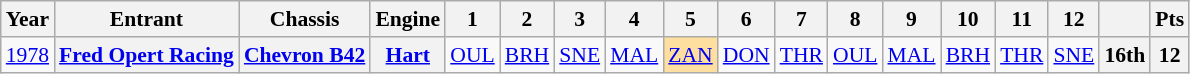<table class="wikitable" style="text-align:center; font-size:90%">
<tr>
<th>Year</th>
<th>Entrant</th>
<th>Chassis</th>
<th>Engine</th>
<th>1</th>
<th>2</th>
<th>3</th>
<th>4</th>
<th>5</th>
<th>6</th>
<th>7</th>
<th>8</th>
<th>9</th>
<th>10</th>
<th>11</th>
<th>12</th>
<th></th>
<th>Pts</th>
</tr>
<tr>
<td><a href='#'>1978</a></td>
<th><a href='#'>Fred Opert Racing</a></th>
<th><a href='#'>Chevron B42</a></th>
<th><a href='#'>Hart</a></th>
<td><a href='#'>OUL</a></td>
<td><a href='#'>BRH</a></td>
<td><a href='#'>SNE</a></td>
<td><a href='#'>MAL</a></td>
<td style="background:#ffdf9f;"><a href='#'>ZAN</a><br></td>
<td><a href='#'>DON</a></td>
<td><a href='#'>THR</a></td>
<td><a href='#'>OUL</a></td>
<td><a href='#'>MAL</a></td>
<td><a href='#'>BRH</a></td>
<td><a href='#'>THR</a></td>
<td><a href='#'>SNE</a></td>
<th>16th</th>
<th>12</th>
</tr>
</table>
